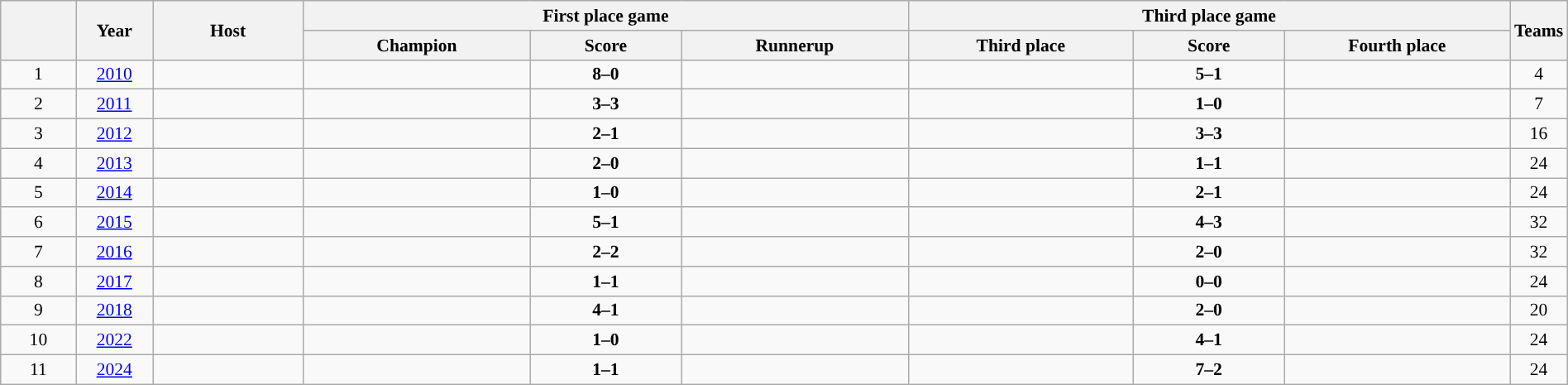<table class="wikitable" style="font-size:90%; text-align:center; width:100%;">
<tr>
<th rowspan="2" style="width:5%;"></th>
<th rowspan="2" style="width:5%;">Year</th>
<th rowspan="2" style="width:10%;">Host</th>
<th colspan="3">First place game</th>
<th colspan="3">Third place game</th>
<th rowspan="2" style="width:5%;">Teams</th>
</tr>
<tr>
<th style="width:15%;"> Champion</th>
<th style="width:10%;">Score</th>
<th style="width:15%;"> Runnerup</th>
<th style="width:15%;"> Third place</th>
<th style="width:10%;">Score</th>
<th style="width:15%;"> Fourth place</th>
</tr>
<tr>
<td>1</td>
<td><a href='#'>2010</a></td>
<td style="text-align:left"></td>
<td></td>
<td><strong>8–0</strong></td>
<td></td>
<td></td>
<td><strong>5–1</strong></td>
<td></td>
<td>4</td>
</tr>
<tr>
<td>2</td>
<td><a href='#'>2011</a></td>
<td style="text-align:left"></td>
<td></td>
<td><strong>3–3</strong> </td>
<td></td>
<td></td>
<td><strong>1–0</strong></td>
<td></td>
<td>7</td>
</tr>
<tr>
<td>3</td>
<td><a href='#'>2012</a></td>
<td style="text-align:left"></td>
<td></td>
<td><strong>2–1</strong></td>
<td></td>
<td></td>
<td><strong>3–3</strong> </td>
<td></td>
<td>16</td>
</tr>
<tr>
<td>4</td>
<td><a href='#'>2013</a></td>
<td style="text-align:left"></td>
<td></td>
<td><strong>2–0</strong></td>
<td></td>
<td></td>
<td><strong>1–1</strong> </td>
<td></td>
<td>24</td>
</tr>
<tr>
<td>5</td>
<td><a href='#'>2014</a></td>
<td style="text-align:left"></td>
<td></td>
<td><strong>1–0</strong></td>
<td></td>
<td></td>
<td><strong>2–1</strong></td>
<td></td>
<td>24</td>
</tr>
<tr>
<td>6</td>
<td><a href='#'>2015</a></td>
<td style="text-align:left"></td>
<td></td>
<td><strong>5–1</strong></td>
<td></td>
<td></td>
<td><strong>4–3</strong></td>
<td></td>
<td>32</td>
</tr>
<tr>
<td>7</td>
<td><a href='#'>2016</a></td>
<td style="text-align:left"></td>
<td></td>
<td><strong>2–2</strong> </td>
<td></td>
<td></td>
<td><strong>2–0</strong></td>
<td></td>
<td>32</td>
</tr>
<tr>
<td>8</td>
<td><a href='#'>2017</a></td>
<td style="text-align:left"></td>
<td></td>
<td><strong>1–1</strong> </td>
<td></td>
<td></td>
<td><strong>0–0</strong> </td>
<td></td>
<td>24</td>
</tr>
<tr>
<td>9</td>
<td><a href='#'>2018</a></td>
<td style="text-align:left"></td>
<td></td>
<td><strong>4–1</strong></td>
<td></td>
<td></td>
<td><strong>2–0</strong></td>
<td></td>
<td>20</td>
</tr>
<tr>
<td>10</td>
<td><a href='#'>2022</a></td>
<td style="text-align:left"></td>
<td></td>
<td><strong>1–0</strong></td>
<td></td>
<td></td>
<td><strong>4–1</strong></td>
<td></td>
<td>24</td>
</tr>
<tr>
<td>11</td>
<td><a href='#'>2024</a></td>
<td style="text-align:left"></td>
<td></td>
<td><strong>1–1</strong> </td>
<td></td>
<td></td>
<td><strong>7–2</strong></td>
<td></td>
<td>24</td>
</tr>
</table>
